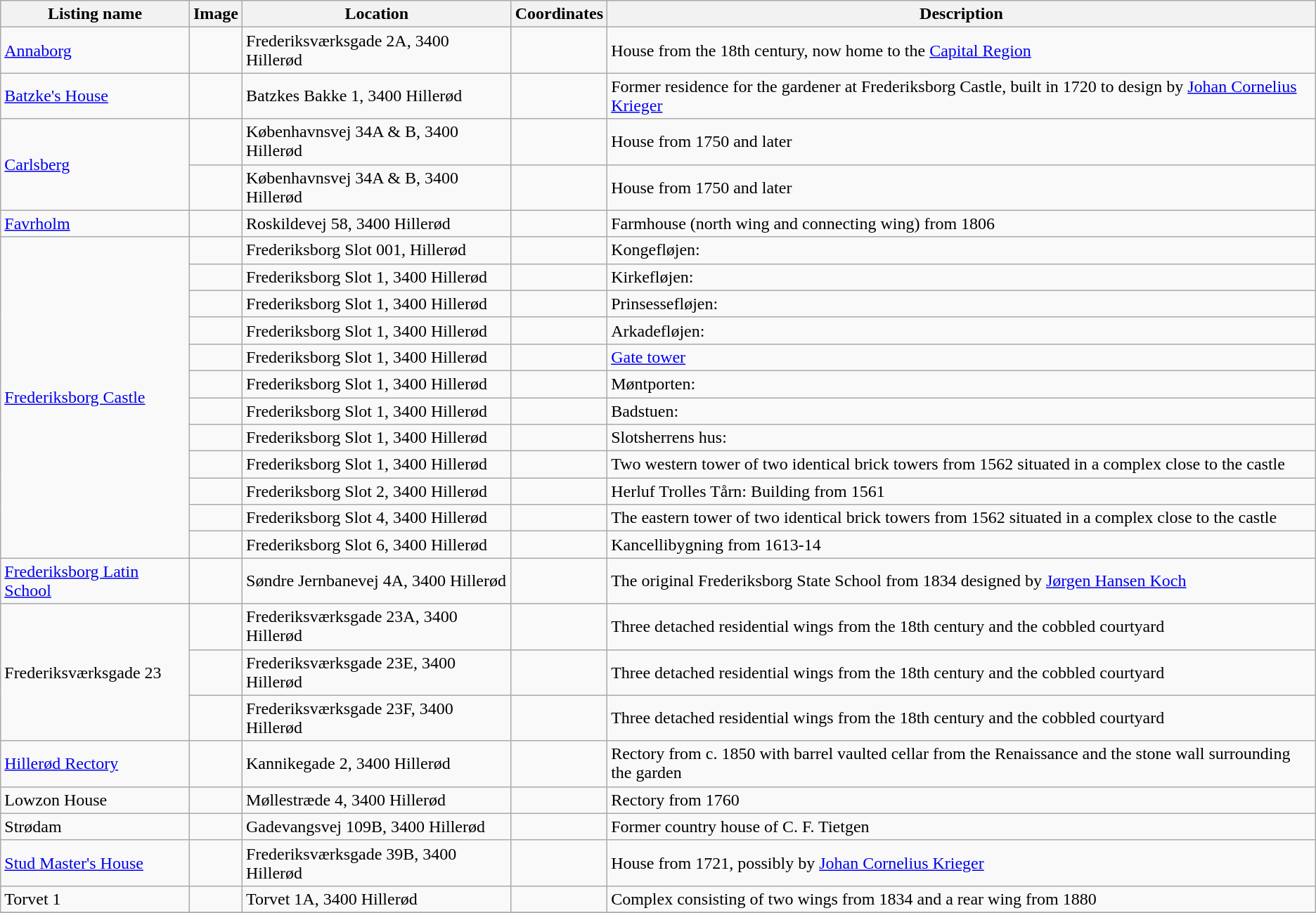<table class="wikitable sortable">
<tr>
<th>Listing name</th>
<th>Image</th>
<th>Location</th>
<th>Coordinates</th>
<th>Description</th>
</tr>
<tr>
<td><a href='#'>Annaborg</a></td>
<td></td>
<td>Frederiksværksgade 2A, 3400 Hillerød</td>
<td></td>
<td>House from the 18th century, now home to the <a href='#'>Capital Region</a></td>
</tr>
<tr>
<td><a href='#'>Batzke's House</a></td>
<td></td>
<td>Batzkes Bakke 1, 3400 Hillerød</td>
<td></td>
<td>Former residence for the gardener at Frederiksborg Castle, built in 1720 to design by <a href='#'>Johan Cornelius Krieger</a></td>
</tr>
<tr>
<td rowspan="2"><a href='#'>Carlsberg</a></td>
<td></td>
<td>Københavnsvej 34A & B, 3400 Hillerød</td>
<td></td>
<td>House from 1750 and later</td>
</tr>
<tr>
<td></td>
<td>Københavnsvej 34A & B, 3400 Hillerød</td>
<td></td>
<td>House from 1750 and later</td>
</tr>
<tr>
<td><a href='#'>Favrholm</a></td>
<td></td>
<td>Roskildevej 58, 3400 Hillerød</td>
<td></td>
<td>Farmhouse (north wing and connecting wing) from 1806</td>
</tr>
<tr>
<td rowspan="12"><a href='#'>Frederiksborg Castle</a></td>
<td></td>
<td>Frederiksborg Slot 001, Hillerød</td>
<td></td>
<td>Kongefløjen:</td>
</tr>
<tr>
<td></td>
<td>Frederiksborg Slot 1, 3400 Hillerød</td>
<td></td>
<td>Kirkefløjen:</td>
</tr>
<tr>
<td></td>
<td>Frederiksborg Slot 1, 3400 Hillerød</td>
<td></td>
<td>Prinsessefløjen:</td>
</tr>
<tr>
<td></td>
<td>Frederiksborg Slot 1, 3400 Hillerød</td>
<td></td>
<td>Arkadefløjen:</td>
</tr>
<tr>
<td></td>
<td>Frederiksborg Slot 1, 3400 Hillerød</td>
<td></td>
<td><a href='#'>Gate tower</a></td>
</tr>
<tr>
<td></td>
<td>Frederiksborg Slot 1, 3400 Hillerød</td>
<td></td>
<td>Møntporten:</td>
</tr>
<tr>
<td></td>
<td>Frederiksborg Slot 1, 3400 Hillerød</td>
<td></td>
<td>Badstuen:</td>
</tr>
<tr>
<td></td>
<td>Frederiksborg Slot 1, 3400 Hillerød</td>
<td></td>
<td>Slotsherrens hus:</td>
</tr>
<tr>
<td></td>
<td>Frederiksborg Slot 1, 3400 Hillerød</td>
<td></td>
<td>Two western tower of two identical brick towers from 1562 situated in a complex close to the castle</td>
</tr>
<tr>
<td></td>
<td>Frederiksborg Slot 2, 3400 Hillerød</td>
<td></td>
<td>Herluf Trolles Tårn: Building from 1561</td>
</tr>
<tr>
<td></td>
<td>Frederiksborg Slot 4, 3400 Hillerød</td>
<td></td>
<td>The eastern tower of two identical brick towers from 1562 situated in a complex close to the castle</td>
</tr>
<tr>
<td></td>
<td>Frederiksborg Slot 6, 3400 Hillerød</td>
<td></td>
<td>Kancellibygning from 1613-14</td>
</tr>
<tr>
<td><a href='#'>Frederiksborg Latin School</a></td>
<td></td>
<td>Søndre Jernbanevej 4A, 3400 Hillerød</td>
<td></td>
<td>The original Frederiksborg State School from 1834 designed by <a href='#'>Jørgen Hansen Koch</a></td>
</tr>
<tr>
<td rowspan="3">Frederiksværksgade 23</td>
<td></td>
<td>Frederiksværksgade 23A, 3400 Hillerød</td>
<td></td>
<td>Three detached residential wings from the 18th century and the cobbled courtyard</td>
</tr>
<tr>
<td></td>
<td>Frederiksværksgade 23E, 3400 Hillerød</td>
<td></td>
<td>Three detached residential wings from the 18th century and the cobbled courtyard</td>
</tr>
<tr>
<td></td>
<td>Frederiksværksgade 23F, 3400 Hillerød</td>
<td></td>
<td>Three detached residential wings from the 18th century and the cobbled courtyard</td>
</tr>
<tr>
<td><a href='#'>Hillerød Rectory</a></td>
<td></td>
<td>Kannikegade 2, 3400 Hillerød</td>
<td></td>
<td>Rectory from c. 1850 with barrel vaulted cellar from the Renaissance and the stone wall surrounding the garden</td>
</tr>
<tr>
<td>Lowzon House</td>
<td></td>
<td>Møllestræde 4, 3400 Hillerød</td>
<td></td>
<td>Rectory from 1760</td>
</tr>
<tr>
<td>Strødam</td>
<td></td>
<td>Gadevangsvej 109B, 3400 Hillerød</td>
<td></td>
<td>Former country house of C. F. Tietgen</td>
</tr>
<tr>
<td><a href='#'>Stud Master's House</a></td>
<td></td>
<td>Frederiksværksgade 39B, 3400 Hillerød</td>
<td></td>
<td>House from 1721, possibly by <a href='#'>Johan Cornelius Krieger</a></td>
</tr>
<tr>
<td>Torvet 1</td>
<td></td>
<td>Torvet 1A, 3400 Hillerød</td>
<td></td>
<td>Complex consisting of two wings from 1834 and a rear wing from 1880</td>
</tr>
<tr>
</tr>
</table>
